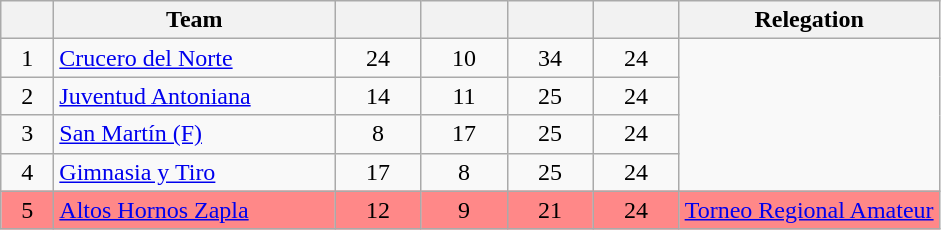<table class="wikitable" style="text-align: center;">
<tr>
<th width=28><br></th>
<th width=180>Team</th>
<th width=50></th>
<th width=50></th>
<th width=50></th>
<th width=50></th>
<th width=120>Relegation</th>
</tr>
<tr>
<td>1</td>
<td align="left"><a href='#'>Crucero del Norte</a></td>
<td>24</td>
<td>10</td>
<td>34</td>
<td>24</td>
<td rowspan=4></td>
</tr>
<tr>
<td>2</td>
<td align="left"><a href='#'>Juventud Antoniana</a></td>
<td>14</td>
<td>11</td>
<td>25</td>
<td>24</td>
</tr>
<tr>
<td>3</td>
<td align="left"><a href='#'>San Martín (F)</a></td>
<td>8</td>
<td>17</td>
<td>25</td>
<td>24</td>
</tr>
<tr>
<td>4</td>
<td align="left"><a href='#'>Gimnasia y Tiro</a></td>
<td>17</td>
<td>8</td>
<td>25</td>
<td>24</td>
</tr>
<tr bgcolor=#FF8888>
<td>5</td>
<td align="left"><a href='#'>Altos Hornos Zapla</a></td>
<td>12</td>
<td>9</td>
<td>21</td>
<td>24</td>
<td><a href='#'>Torneo Regional Amateur</a></td>
</tr>
</table>
